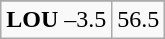<table class="wikitable">
<tr align="center">
</tr>
<tr align="center">
<td><strong>LOU</strong> –3.5</td>
<td>56.5</td>
</tr>
</table>
